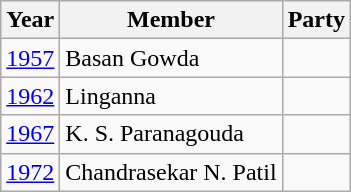<table class="wikitable sortable">
<tr>
<th>Year</th>
<th>Member</th>
<th colspan="2">Party</th>
</tr>
<tr>
<td><a href='#'>1957</a></td>
<td>Basan Gowda</td>
<td></td>
</tr>
<tr>
<td><a href='#'>1962</a></td>
<td>Linganna</td>
<td></td>
</tr>
<tr>
<td><a href='#'>1967</a></td>
<td>K. S. Paranagouda</td>
<td></td>
</tr>
<tr>
<td><a href='#'>1972</a></td>
<td>Chandrasekar N. Patil</td>
</tr>
</table>
